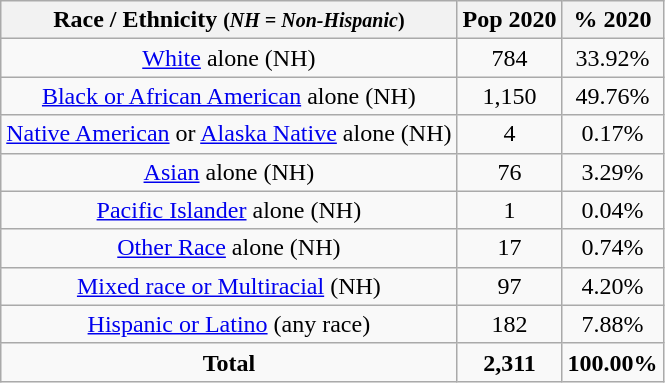<table class="wikitable" style="text-align:center;">
<tr>
<th>Race / Ethnicity <small>(<em>NH = Non-Hispanic</em>)</small></th>
<th>Pop 2020</th>
<th>% 2020</th>
</tr>
<tr>
<td><a href='#'>White</a> alone (NH)</td>
<td>784</td>
<td>33.92%</td>
</tr>
<tr>
<td><a href='#'>Black or African American</a> alone (NH)</td>
<td>1,150</td>
<td>49.76%</td>
</tr>
<tr>
<td><a href='#'>Native American</a> or <a href='#'>Alaska Native</a> alone (NH)</td>
<td>4</td>
<td>0.17%</td>
</tr>
<tr>
<td><a href='#'>Asian</a> alone (NH)</td>
<td>76</td>
<td>3.29%</td>
</tr>
<tr>
<td><a href='#'>Pacific Islander</a> alone (NH)</td>
<td>1</td>
<td>0.04%</td>
</tr>
<tr>
<td><a href='#'>Other Race</a> alone (NH)</td>
<td>17</td>
<td>0.74%</td>
</tr>
<tr>
<td><a href='#'>Mixed race or Multiracial</a> (NH)</td>
<td>97</td>
<td>4.20%</td>
</tr>
<tr>
<td><a href='#'>Hispanic or Latino</a> (any race)</td>
<td>182</td>
<td>7.88%</td>
</tr>
<tr>
<td><strong>Total</strong></td>
<td><strong>2,311</strong></td>
<td><strong>100.00%</strong></td>
</tr>
</table>
